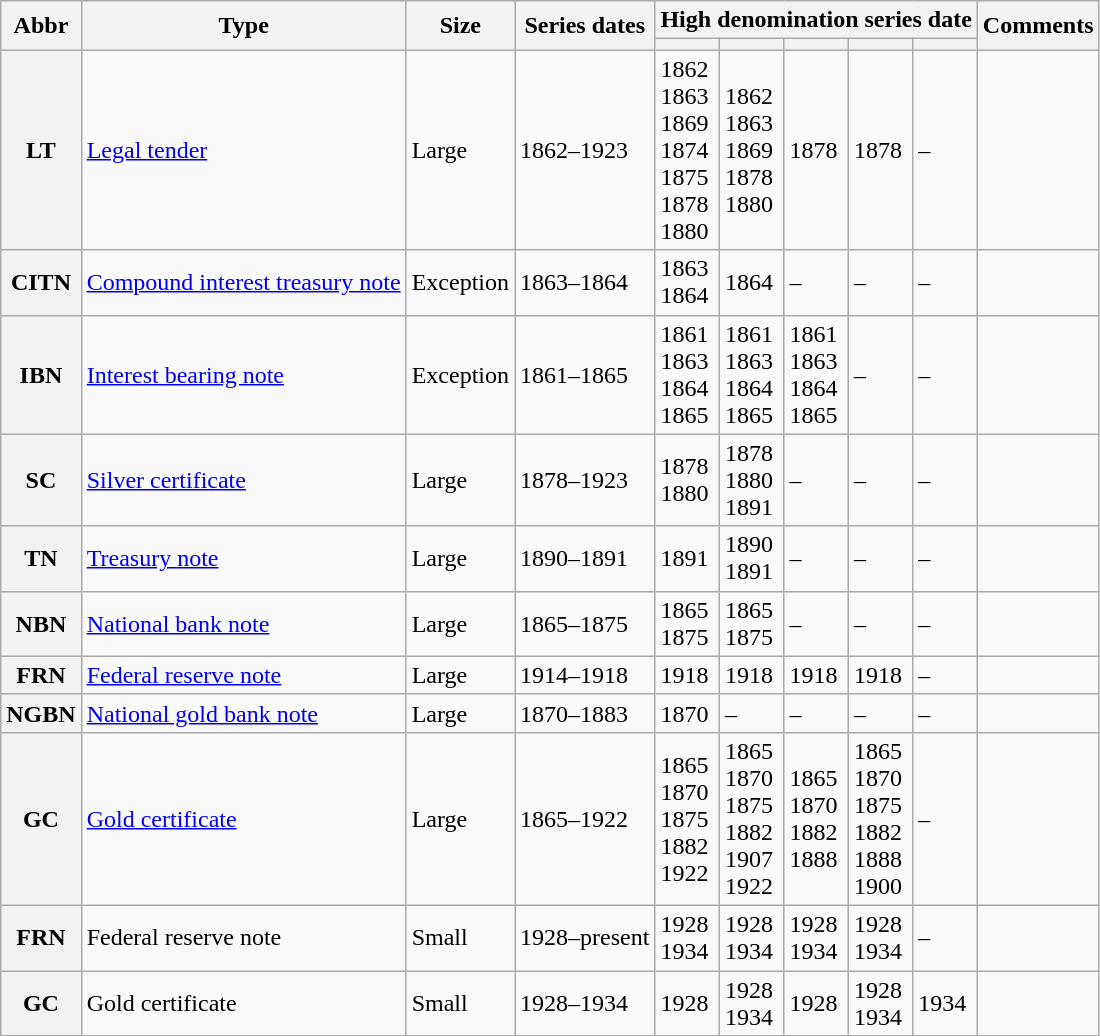<table class="wikitable sortable plainrowheaders" style="white-space:nowrap;">
<tr>
<th rowspan="2">Abbr</th>
<th rowspan="2">Type</th>
<th rowspan="2">Size</th>
<th rowspan="2">Series dates</th>
<th colspan="5" class="unsortable">High denomination series date</th>
<th rowspan="2" class="unsortable">Comments</th>
</tr>
<tr>
<th></th>
<th></th>
<th></th>
<th></th>
<th></th>
</tr>
<tr>
<th scope="row">LT</th>
<td><a href='#'>Legal tender</a></td>
<td>Large</td>
<td>1862–1923</td>
<td>1862<br>1863<br>1869<br>1874<br>1875<br>1878<br>1880</td>
<td>1862<br>1863<br>1869<br>1878<br>1880</td>
<td>1878</td>
<td>1878</td>
<td>–</td>
<td></td>
</tr>
<tr>
<th scope="row">CITN</th>
<td><a href='#'>Compound interest treasury note</a></td>
<td>Exception</td>
<td>1863–1864</td>
<td>1863<br>1864</td>
<td>1864</td>
<td>–</td>
<td>–</td>
<td>–</td>
<td></td>
</tr>
<tr>
<th scope="row">IBN</th>
<td><a href='#'>Interest bearing note</a></td>
<td>Exception</td>
<td>1861–1865</td>
<td>1861<br>1863<br>1864<br>1865</td>
<td>1861<br>1863<br>1864<br>1865</td>
<td>1861<br>1863<br>1864<br>1865</td>
<td>–</td>
<td>–</td>
<td></td>
</tr>
<tr>
<th scope="row">SC</th>
<td><a href='#'>Silver certificate</a></td>
<td>Large</td>
<td>1878–1923</td>
<td>1878<br>1880</td>
<td>1878<br>1880<br>1891</td>
<td>–</td>
<td>–</td>
<td>–</td>
<td></td>
</tr>
<tr>
<th scope="row">TN</th>
<td><a href='#'>Treasury note</a></td>
<td>Large</td>
<td>1890–1891</td>
<td>1891</td>
<td>1890<br>1891</td>
<td>–</td>
<td>–</td>
<td>–</td>
<td></td>
</tr>
<tr>
<th scope="row">NBN</th>
<td><a href='#'>National bank note</a></td>
<td>Large</td>
<td>1865–1875</td>
<td>1865<br>1875</td>
<td>1865<br>1875</td>
<td>–</td>
<td>–</td>
<td>–</td>
<td></td>
</tr>
<tr>
<th scope="row">FRN</th>
<td><a href='#'>Federal reserve note</a></td>
<td>Large</td>
<td>1914–1918</td>
<td>1918</td>
<td>1918</td>
<td>1918</td>
<td>1918</td>
<td>–</td>
<td></td>
</tr>
<tr>
<th scope="row">NGBN</th>
<td><a href='#'>National gold bank note</a></td>
<td>Large</td>
<td>1870–1883</td>
<td>1870</td>
<td>–</td>
<td>–</td>
<td>–</td>
<td>–</td>
<td></td>
</tr>
<tr>
<th scope="row">GC</th>
<td><a href='#'>Gold certificate</a></td>
<td>Large</td>
<td>1865–1922</td>
<td>1865<br>1870<br>1875<br>1882<br>1922</td>
<td>1865<br>1870<br>1875<br>1882<br>1907<br>1922</td>
<td>1865<br>1870<br>1882<br>1888</td>
<td>1865<br>1870<br>1875<br>1882<br>1888<br>1900</td>
<td>–</td>
<td></td>
</tr>
<tr>
<th scope="row">FRN</th>
<td>Federal reserve note</td>
<td>Small</td>
<td>1928–present</td>
<td>1928<br>1934</td>
<td>1928<br>1934</td>
<td>1928<br>1934</td>
<td>1928<br>1934</td>
<td>–</td>
<td></td>
</tr>
<tr>
<th scope="row">GC</th>
<td>Gold certificate</td>
<td>Small</td>
<td>1928–1934</td>
<td>1928</td>
<td>1928<br>1934</td>
<td>1928</td>
<td>1928<br>1934</td>
<td>1934</td>
<td></td>
</tr>
<tr>
</tr>
</table>
